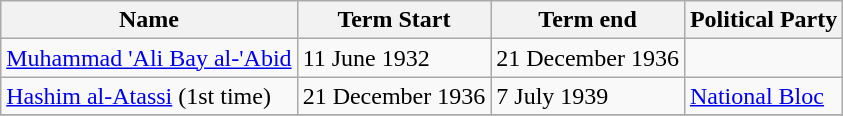<table class="wikitable">
<tr ->
<th>Name</th>
<th>Term Start</th>
<th>Term end</th>
<th>Political Party</th>
</tr>
<tr ->
<td><a href='#'>Muhammad 'Ali Bay al-'Abid</a></td>
<td>11 June 1932</td>
<td>21 December 1936</td>
<td></td>
</tr>
<tr ->
<td><a href='#'>Hashim al-Atassi</a> (1st time)</td>
<td>21 December 1936</td>
<td>7 July 1939</td>
<td><a href='#'>National Bloc</a></td>
</tr>
<tr ->
</tr>
</table>
